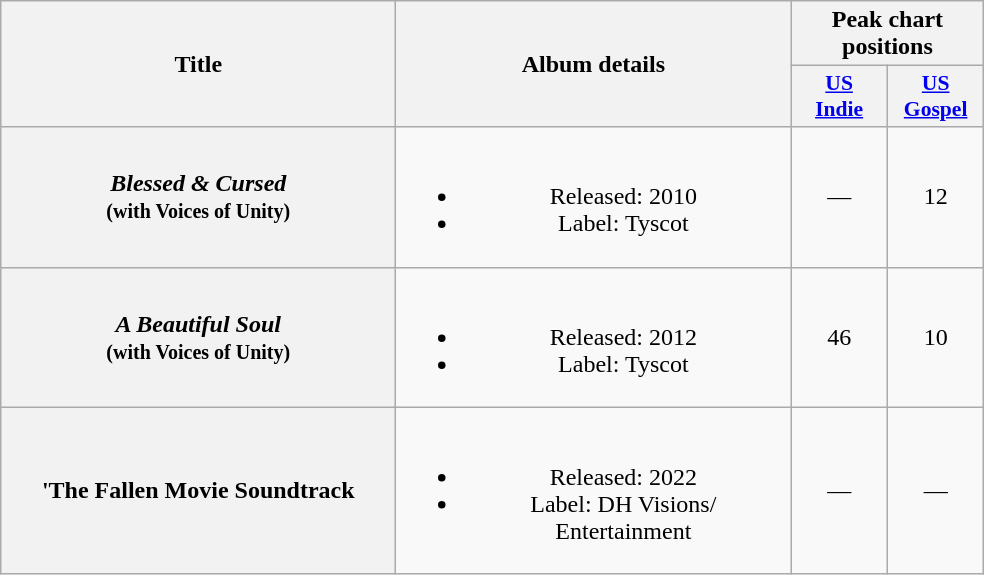<table class="wikitable plainrowheaders" style="text-align:center;" border="1">
<tr>
<th scope="col" rowspan="2" style="width:16em;">Title</th>
<th scope="col" rowspan="2" style="width:16em;">Album details</th>
<th scope="col" colspan="2">Peak chart positions</th>
</tr>
<tr>
<th scope="col" style="width:4em;font-size:90%;"><a href='#'>US<br>Indie</a><br></th>
<th scope="col" style="width:4em;font-size:90%;"><a href='#'>US<br>Gospel</a><br></th>
</tr>
<tr>
<th scope="row"><em>Blessed & Cursed</em><br><small>(with Voices of Unity)</small></th>
<td><br><ul><li>Released: 2010</li><li>Label: Tyscot</li></ul></td>
<td>—</td>
<td>12</td>
</tr>
<tr>
<th scope="row"><em>A Beautiful Soul</em><br><small>(with Voices of Unity)</small></th>
<td><br><ul><li>Released: 2012</li><li>Label: Tyscot</li></ul></td>
<td>46</td>
<td>10</td>
</tr>
<tr>
<th scope="row">'The Fallen Movie Soundtrack<em></th>
<td><br><ul><li>Released: 2022</li><li>Label: DH Visions/ Entertainment</li></ul></td>
<td>—</td>
<td>—</td>
</tr>
</table>
